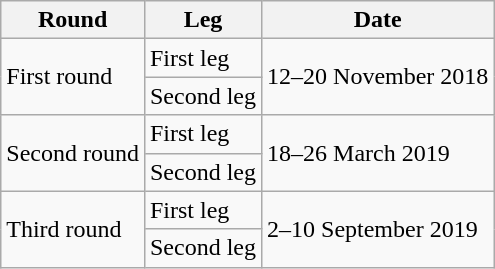<table class="wikitable">
<tr>
<th>Round</th>
<th>Leg</th>
<th>Date</th>
</tr>
<tr>
<td rowspan=2>First round</td>
<td>First leg</td>
<td rowspan=2>12–20 November 2018</td>
</tr>
<tr>
<td>Second leg</td>
</tr>
<tr>
<td rowspan=2>Second round</td>
<td>First leg</td>
<td rowspan=2>18–26 March 2019</td>
</tr>
<tr>
<td>Second leg</td>
</tr>
<tr>
<td rowspan=2>Third round</td>
<td>First leg</td>
<td rowspan=2>2–10 September 2019</td>
</tr>
<tr>
<td>Second leg</td>
</tr>
</table>
